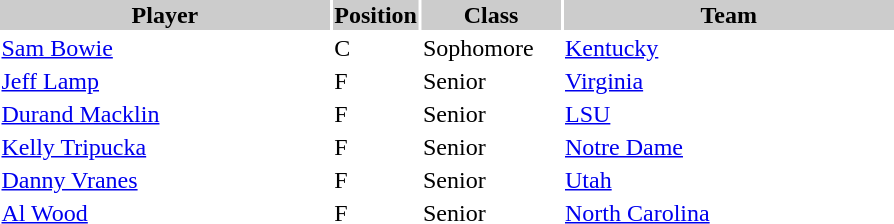<table style="width:600px" "border:'1' 'solid' 'gray'">
<tr>
<th bgcolor="#CCCCCC" style="width:40%">Player</th>
<th bgcolor="#CCCCCC" style="width:4%">Position</th>
<th bgcolor="#CCCCCC" style="width:16%">Class</th>
<th bgcolor="#CCCCCC" style="width:40%">Team</th>
</tr>
<tr>
<td><a href='#'>Sam Bowie</a></td>
<td>C</td>
<td>Sophomore</td>
<td><a href='#'>Kentucky</a></td>
</tr>
<tr>
<td><a href='#'>Jeff Lamp</a></td>
<td>F</td>
<td>Senior</td>
<td><a href='#'>Virginia</a></td>
</tr>
<tr>
<td><a href='#'>Durand Macklin</a></td>
<td>F</td>
<td>Senior</td>
<td><a href='#'>LSU</a></td>
</tr>
<tr>
<td><a href='#'>Kelly Tripucka</a></td>
<td>F</td>
<td>Senior</td>
<td><a href='#'>Notre Dame</a></td>
</tr>
<tr>
<td><a href='#'>Danny Vranes</a></td>
<td>F</td>
<td>Senior</td>
<td><a href='#'>Utah</a></td>
</tr>
<tr>
<td><a href='#'>Al Wood</a></td>
<td>F</td>
<td>Senior</td>
<td><a href='#'>North Carolina</a></td>
</tr>
</table>
